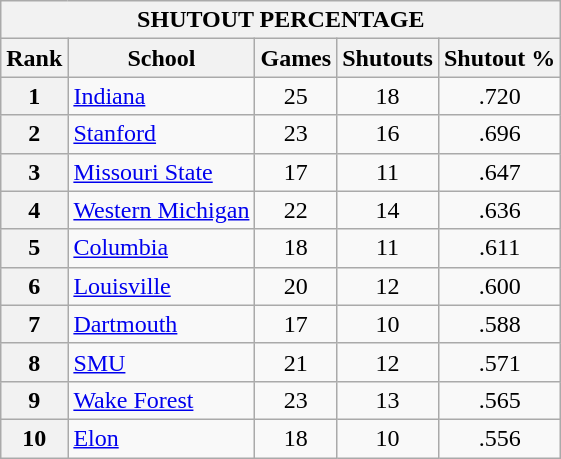<table class="wikitable">
<tr>
<th colspan=5>SHUTOUT PERCENTAGE</th>
</tr>
<tr>
<th>Rank</th>
<th>School</th>
<th>Games</th>
<th>Shutouts</th>
<th>Shutout %</th>
</tr>
<tr>
<th>1</th>
<td><a href='#'>Indiana</a></td>
<td style="text-align:center;">25</td>
<td style="text-align:center;">18</td>
<td style="text-align:center;">.720</td>
</tr>
<tr>
<th>2</th>
<td><a href='#'>Stanford</a></td>
<td style="text-align:center;">23</td>
<td style="text-align:center;">16</td>
<td style="text-align:center;">.696</td>
</tr>
<tr>
<th>3</th>
<td><a href='#'>Missouri State</a></td>
<td style="text-align:center;">17</td>
<td style="text-align:center;">11</td>
<td style="text-align:center;">.647</td>
</tr>
<tr>
<th>4</th>
<td><a href='#'>Western Michigan</a></td>
<td style="text-align:center;">22</td>
<td style="text-align:center;">14</td>
<td style="text-align:center;">.636</td>
</tr>
<tr>
<th>5</th>
<td><a href='#'>Columbia</a></td>
<td style="text-align:center;">18</td>
<td style="text-align:center;">11</td>
<td style="text-align:center;">.611</td>
</tr>
<tr>
<th>6</th>
<td><a href='#'>Louisville</a></td>
<td style="text-align:center;">20</td>
<td style="text-align:center;">12</td>
<td style="text-align:center;">.600</td>
</tr>
<tr>
<th>7</th>
<td><a href='#'>Dartmouth</a></td>
<td style="text-align:center;">17</td>
<td style="text-align:center;">10</td>
<td style="text-align:center;">.588</td>
</tr>
<tr>
<th>8</th>
<td><a href='#'>SMU</a></td>
<td style="text-align:center;">21</td>
<td style="text-align:center;">12</td>
<td style="text-align:center;">.571</td>
</tr>
<tr>
<th>9</th>
<td><a href='#'>Wake Forest</a></td>
<td style="text-align:center;">23</td>
<td style="text-align:center;">13</td>
<td style="text-align:center;">.565</td>
</tr>
<tr>
<th>10</th>
<td><a href='#'>Elon</a></td>
<td style="text-align:center;">18</td>
<td style="text-align:center;">10</td>
<td style="text-align:center;">.556</td>
</tr>
</table>
